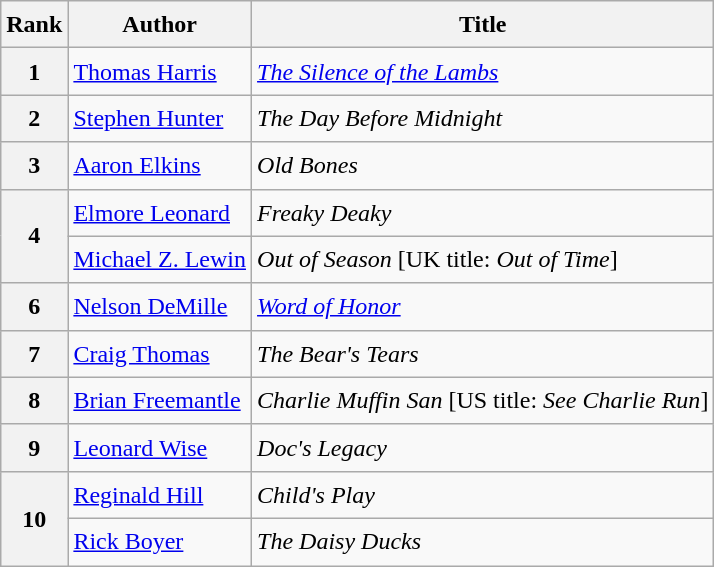<table class="wikitable sortable" style="font-size:1.00em; line-height:1.5em;">
<tr>
<th>Rank</th>
<th>Author</th>
<th>Title</th>
</tr>
<tr>
<th>1</th>
<td><a href='#'>Thomas Harris</a></td>
<td><em><a href='#'>The Silence of the Lambs</a></em></td>
</tr>
<tr>
<th>2</th>
<td><a href='#'>Stephen Hunter</a></td>
<td><em>The Day Before Midnight</em></td>
</tr>
<tr>
<th>3</th>
<td><a href='#'>Aaron Elkins</a></td>
<td><em>Old Bones</em></td>
</tr>
<tr>
<th rowspan="2">4</th>
<td><a href='#'>Elmore Leonard</a></td>
<td><em>Freaky Deaky</em></td>
</tr>
<tr>
<td><a href='#'>Michael Z. Lewin</a></td>
<td><em>Out of Season</em> [UK title: <em>Out of Time</em>]</td>
</tr>
<tr>
<th>6</th>
<td><a href='#'>Nelson DeMille</a></td>
<td><em><a href='#'>Word of Honor</a></em></td>
</tr>
<tr>
<th>7</th>
<td><a href='#'>Craig Thomas</a></td>
<td><em>The Bear's Tears</em></td>
</tr>
<tr>
<th>8</th>
<td><a href='#'>Brian Freemantle</a></td>
<td><em>Charlie Muffin San</em> [US title: <em>See Charlie Run</em>]</td>
</tr>
<tr>
<th>9</th>
<td><a href='#'>Leonard Wise</a></td>
<td><em>Doc's Legacy</em></td>
</tr>
<tr>
<th rowspan="2">10</th>
<td><a href='#'>Reginald Hill</a></td>
<td><em>Child's Play</em></td>
</tr>
<tr>
<td><a href='#'>Rick Boyer</a></td>
<td><em>The Daisy Ducks</em></td>
</tr>
</table>
